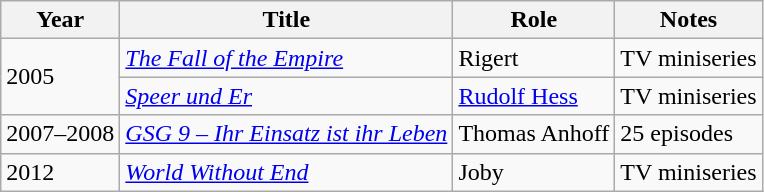<table class="wikitable sortable">
<tr>
<th>Year</th>
<th>Title</th>
<th>Role</th>
<th class="unsortable">Notes</th>
</tr>
<tr>
<td rowspan=2>2005</td>
<td><em><a href='#'>The Fall of the Empire</a></em></td>
<td>Rigert</td>
<td>TV miniseries</td>
</tr>
<tr>
<td><em><a href='#'>Speer und Er</a></em></td>
<td><a href='#'>Rudolf Hess</a></td>
<td>TV miniseries</td>
</tr>
<tr>
<td>2007–2008</td>
<td><em><a href='#'>GSG 9 – Ihr Einsatz ist ihr Leben</a></em></td>
<td>Thomas Anhoff</td>
<td>25 episodes</td>
</tr>
<tr>
<td>2012</td>
<td><em><a href='#'>World Without End</a></em></td>
<td>Joby</td>
<td>TV miniseries</td>
</tr>
</table>
